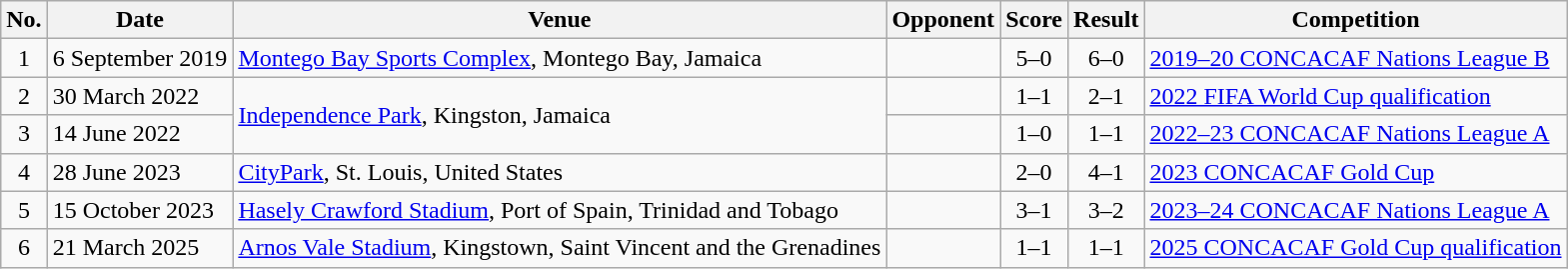<table class="wikitable sortable">
<tr>
<th scope="col">No.</th>
<th scope="col">Date</th>
<th scope="col">Venue</th>
<th scope="col">Opponent</th>
<th scope="col">Score</th>
<th scope="col">Result</th>
<th scope="col">Competition</th>
</tr>
<tr>
<td align="center">1</td>
<td>6 September 2019</td>
<td><a href='#'>Montego Bay Sports Complex</a>, Montego Bay, Jamaica</td>
<td></td>
<td align="center">5–0</td>
<td align="center">6–0</td>
<td><a href='#'>2019–20 CONCACAF Nations League B</a></td>
</tr>
<tr>
<td align="center">2</td>
<td>30 March 2022</td>
<td rowspan="2"><a href='#'>Independence Park</a>, Kingston, Jamaica</td>
<td></td>
<td align="center">1–1</td>
<td align="center">2–1</td>
<td><a href='#'>2022 FIFA World Cup qualification</a></td>
</tr>
<tr>
<td align="center">3</td>
<td>14 June 2022</td>
<td></td>
<td align="center">1–0</td>
<td align="center">1–1</td>
<td><a href='#'>2022–23 CONCACAF Nations League A</a></td>
</tr>
<tr>
<td align="center">4</td>
<td>28 June 2023</td>
<td><a href='#'>CityPark</a>, St. Louis, United States</td>
<td></td>
<td align="center">2–0</td>
<td align="center">4–1</td>
<td><a href='#'>2023 CONCACAF Gold Cup</a></td>
</tr>
<tr>
<td align="center">5</td>
<td>15 October 2023</td>
<td><a href='#'>Hasely Crawford Stadium</a>, Port of Spain, Trinidad and Tobago</td>
<td></td>
<td align="center">3–1</td>
<td align="center">3–2</td>
<td><a href='#'>2023–24 CONCACAF Nations League A</a></td>
</tr>
<tr>
<td align="center">6</td>
<td>21 March 2025</td>
<td><a href='#'>Arnos Vale Stadium</a>, Kingstown, Saint Vincent and the Grenadines</td>
<td></td>
<td align="center">1–1</td>
<td align="center">1–1</td>
<td><a href='#'>2025 CONCACAF Gold Cup qualification</a></td>
</tr>
</table>
